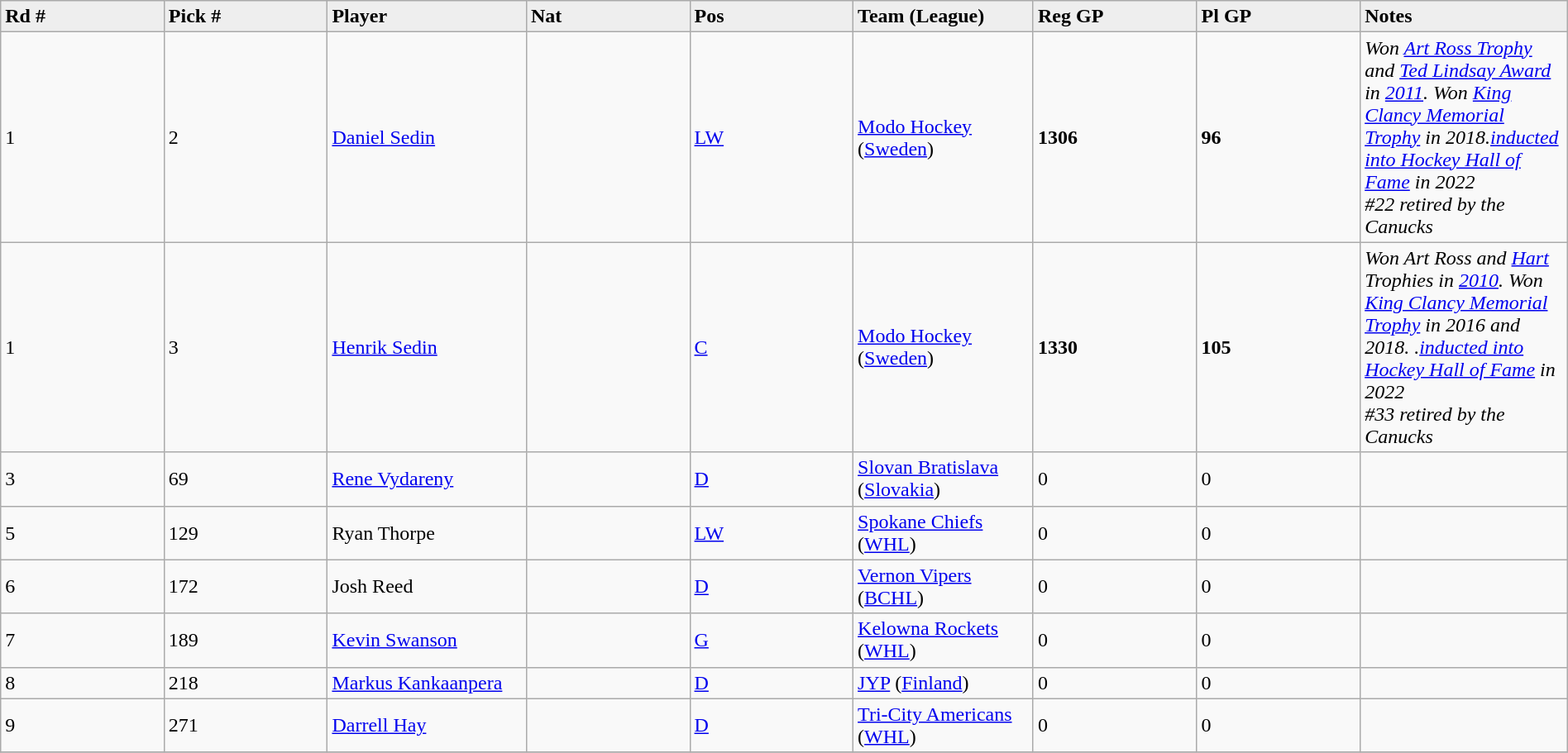<table class="wikitable" style="width: 100%">
<tr>
<td width="5%"; bgcolor="#eeeeee"><strong>Rd #</strong></td>
<td width="5%"; bgcolor="#eeeeee"><strong>Pick #</strong></td>
<td width="5%"; bgcolor="#eeeeee"><strong>Player</strong></td>
<td width="5%"; bgcolor="#eeeeee"><strong>Nat</strong></td>
<td width="5%"; bgcolor="#eeeeee"><strong>Pos</strong></td>
<td width="5%"; bgcolor="#eeeeee"><strong>Team (League)</strong></td>
<td width="5%"; bgcolor="#eeeeee"><strong>Reg GP</strong></td>
<td width="5%"; bgcolor="#eeeeee"><strong>Pl GP</strong></td>
<td width="5%"; bgcolor="#eeeeee"><strong>Notes</strong></td>
</tr>
<tr>
<td>1</td>
<td>2</td>
<td><a href='#'>Daniel Sedin</a></td>
<td></td>
<td><a href='#'>LW</a></td>
<td><a href='#'>Modo Hockey</a> (<a href='#'>Sweden</a>)</td>
<td><strong>1306</strong></td>
<td><strong>96</strong></td>
<td><em>Won <a href='#'>Art Ross Trophy</a> and <a href='#'>Ted Lindsay Award</a> in <a href='#'>2011</a>. Won <a href='#'>King Clancy Memorial Trophy</a> in 2018.<a href='#'>inducted into Hockey Hall of Fame</a> in 2022</em><br><em>#22 retired by the Canucks</em></td>
</tr>
<tr>
<td>1</td>
<td>3</td>
<td><a href='#'>Henrik Sedin</a></td>
<td></td>
<td><a href='#'>C</a></td>
<td><a href='#'>Modo Hockey</a> (<a href='#'>Sweden</a>)</td>
<td><strong>1330</strong></td>
<td><strong>105</strong></td>
<td><em>Won Art Ross and <a href='#'>Hart</a> Trophies in <a href='#'>2010</a>. Won <a href='#'>King Clancy Memorial Trophy</a> in 2016 and 2018. .<a href='#'>inducted into Hockey Hall of Fame</a> in 2022</em><br><em>#33 retired by the Canucks</em></td>
</tr>
<tr>
<td>3</td>
<td>69</td>
<td><a href='#'>Rene Vydareny</a></td>
<td></td>
<td><a href='#'>D</a></td>
<td><a href='#'>Slovan Bratislava</a> (<a href='#'>Slovakia</a>)</td>
<td>0</td>
<td>0</td>
<td></td>
</tr>
<tr>
<td>5</td>
<td>129</td>
<td>Ryan Thorpe</td>
<td></td>
<td><a href='#'>LW</a></td>
<td><a href='#'>Spokane Chiefs</a> (<a href='#'>WHL</a>)</td>
<td>0</td>
<td>0</td>
<td></td>
</tr>
<tr>
<td>6</td>
<td>172</td>
<td>Josh Reed</td>
<td></td>
<td><a href='#'>D</a></td>
<td><a href='#'>Vernon Vipers</a> (<a href='#'>BCHL</a>)</td>
<td>0</td>
<td>0</td>
<td></td>
</tr>
<tr>
<td>7</td>
<td>189</td>
<td><a href='#'>Kevin Swanson</a></td>
<td></td>
<td><a href='#'>G</a></td>
<td><a href='#'>Kelowna Rockets</a> (<a href='#'>WHL</a>)</td>
<td>0</td>
<td>0</td>
<td></td>
</tr>
<tr>
<td>8</td>
<td>218</td>
<td><a href='#'>Markus Kankaanpera</a></td>
<td></td>
<td><a href='#'>D</a></td>
<td><a href='#'>JYP</a> (<a href='#'>Finland</a>)</td>
<td>0</td>
<td>0</td>
<td></td>
</tr>
<tr>
<td>9</td>
<td>271</td>
<td><a href='#'>Darrell Hay</a></td>
<td></td>
<td><a href='#'>D</a></td>
<td><a href='#'>Tri-City Americans</a> (<a href='#'>WHL</a>)</td>
<td>0</td>
<td>0</td>
<td></td>
</tr>
<tr>
</tr>
</table>
